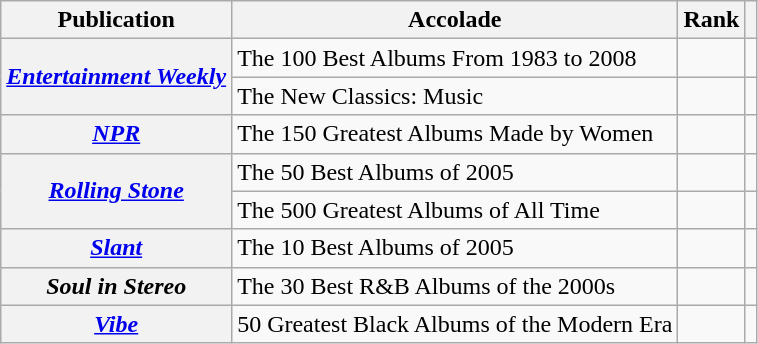<table class="sortable wikitable plainrowheaders">
<tr>
<th scope="col">Publication</th>
<th scope="col">Accolade</th>
<th scope="col">Rank</th>
<th scope="col" class="unsortable"></th>
</tr>
<tr>
<th scope="row" rowspan="2"><em><a href='#'>Entertainment Weekly</a></em></th>
<td>The 100 Best Albums From 1983 to 2008</td>
<td></td>
<td></td>
</tr>
<tr>
<td>The New Classics: Music</td>
<td></td>
<td></td>
</tr>
<tr>
<th scope="row"><em><a href='#'>NPR</a></em></th>
<td>The 150 Greatest Albums Made by Women</td>
<td></td>
<td></td>
</tr>
<tr>
<th scope="row" rowspan="2"><em><a href='#'>Rolling Stone</a></em></th>
<td>The 50 Best Albums of 2005</td>
<td></td>
<td></td>
</tr>
<tr>
<td>The 500 Greatest Albums of All Time</td>
<td></td>
<td></td>
</tr>
<tr>
<th scope="row"><em><a href='#'>Slant</a></em></th>
<td>The 10 Best Albums of 2005</td>
<td></td>
<td></td>
</tr>
<tr>
<th scope="row"><em>Soul in Stereo</em></th>
<td>The 30 Best R&B Albums of the 2000s</td>
<td></td>
<td></td>
</tr>
<tr>
<th scope="row"><em><a href='#'>Vibe</a></em></th>
<td>50 Greatest Black Albums of the Modern Era</td>
<td></td>
<td></td>
</tr>
</table>
